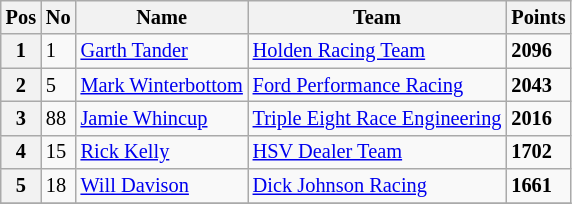<table class="wikitable" style="font-size: 85%;">
<tr>
<th>Pos</th>
<th>No</th>
<th>Name</th>
<th>Team</th>
<th>Points</th>
</tr>
<tr>
<th>1</th>
<td>1</td>
<td> <a href='#'>Garth Tander</a></td>
<td><a href='#'>Holden Racing Team</a></td>
<td><strong>2096</strong></td>
</tr>
<tr>
<th>2</th>
<td>5</td>
<td> <a href='#'>Mark Winterbottom</a></td>
<td><a href='#'>Ford Performance Racing</a></td>
<td><strong>2043</strong></td>
</tr>
<tr>
<th>3</th>
<td>88</td>
<td> <a href='#'>Jamie Whincup</a></td>
<td><a href='#'>Triple Eight Race Engineering</a></td>
<td><strong>2016</strong></td>
</tr>
<tr>
<th>4</th>
<td>15</td>
<td> <a href='#'>Rick Kelly</a></td>
<td><a href='#'>HSV Dealer Team</a></td>
<td><strong>1702</strong></td>
</tr>
<tr>
<th>5</th>
<td>18</td>
<td> <a href='#'>Will Davison</a></td>
<td><a href='#'>Dick Johnson Racing</a></td>
<td><strong>1661</strong></td>
</tr>
<tr>
</tr>
</table>
